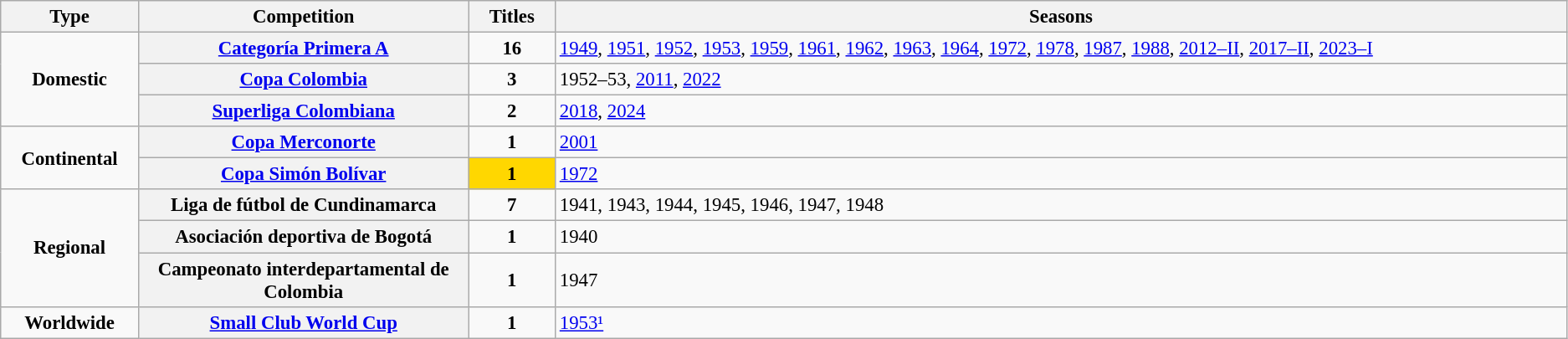<table class="wikitable plainrowheaders" style="font-size:95%; text-align:center;">
<tr>
<th style="width: 1%;">Type</th>
<th style="width: 5%;">Competition</th>
<th style="width: 1%;">Titles</th>
<th style="width: 21%;">Seasons</th>
</tr>
<tr>
<td rowspan="3"><strong>Domestic</strong></td>
<th scope=col><a href='#'>Categoría Primera A</a></th>
<td align="center"><strong>16</strong></td>
<td align="left"><a href='#'>1949</a>, <a href='#'>1951</a>, <a href='#'>1952</a>, <a href='#'>1953</a>, <a href='#'>1959</a>, <a href='#'>1961</a>, <a href='#'>1962</a>, <a href='#'>1963</a>, <a href='#'>1964</a>, <a href='#'>1972</a>, <a href='#'>1978</a>, <a href='#'>1987</a>, <a href='#'>1988</a>, <a href='#'>2012–II</a>, <a href='#'>2017–II</a>, <a href='#'>2023–I</a></td>
</tr>
<tr>
<th scope=col><a href='#'>Copa Colombia</a></th>
<td align="center"><strong>3</strong></td>
<td align="left">1952–53, <a href='#'>2011</a>, <a href='#'>2022</a></td>
</tr>
<tr>
<th scope=col><a href='#'>Superliga Colombiana</a></th>
<td align="center"><strong>2</strong></td>
<td align="left"><a href='#'>2018</a>, <a href='#'>2024</a></td>
</tr>
<tr>
<td rowspan="2"><strong>Continental</strong></td>
<th scope=col><a href='#'>Copa Merconorte</a></th>
<td align="center"><strong>1</strong></td>
<td align="left"><a href='#'>2001</a></td>
</tr>
<tr>
<th scope=col><a href='#'>Copa Simón Bolívar</a></th>
<td style="background-color:gold"><strong>1</strong></td>
<td align="left"><a href='#'>1972</a></td>
</tr>
<tr>
<td rowspan="3"><strong>Regional</strong></td>
<th scope=col>Liga de fútbol de Cundinamarca</th>
<td align="center"><strong>7</strong></td>
<td align="left">1941, 1943, 1944, 1945, 1946, 1947, 1948</td>
</tr>
<tr>
<th scope=col>Asociación deportiva de Bogotá</th>
<td align="center"><strong>1</strong></td>
<td align="left">1940</td>
</tr>
<tr>
<th scope=col>Campeonato interdepartamental de Colombia</th>
<td align="center"><strong>1</strong></td>
<td align="left">1947</td>
</tr>
<tr>
<td rowspan="1"><strong>Worldwide</strong></td>
<th scope=col><a href='#'>Small Club World Cup</a></th>
<td align="center"><strong>1</strong></td>
<td align="left"><a href='#'>1953¹</a></td>
</tr>
</table>
